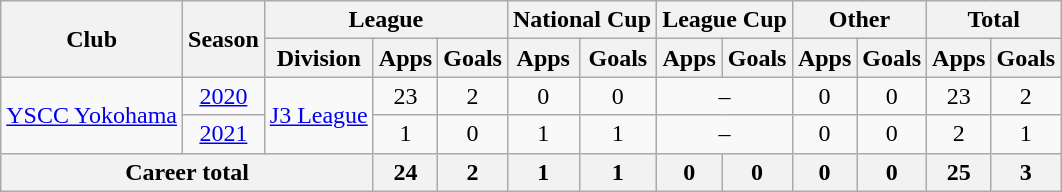<table class="wikitable" style="text-align: center">
<tr>
<th rowspan="2">Club</th>
<th rowspan="2">Season</th>
<th colspan="3">League</th>
<th colspan="2">National Cup</th>
<th colspan="2">League Cup</th>
<th colspan="2">Other</th>
<th colspan="2">Total</th>
</tr>
<tr>
<th>Division</th>
<th>Apps</th>
<th>Goals</th>
<th>Apps</th>
<th>Goals</th>
<th>Apps</th>
<th>Goals</th>
<th>Apps</th>
<th>Goals</th>
<th>Apps</th>
<th>Goals</th>
</tr>
<tr>
<td rowspan="2"><a href='#'>YSCC Yokohama</a></td>
<td><a href='#'>2020</a></td>
<td rowspan="2"><a href='#'>J3 League</a></td>
<td>23</td>
<td>2</td>
<td>0</td>
<td>0</td>
<td colspan="2">–</td>
<td>0</td>
<td>0</td>
<td>23</td>
<td>2</td>
</tr>
<tr>
<td><a href='#'>2021</a></td>
<td>1</td>
<td>0</td>
<td>1</td>
<td>1</td>
<td colspan="2">–</td>
<td>0</td>
<td>0</td>
<td>2</td>
<td>1</td>
</tr>
<tr>
<th colspan=3>Career total</th>
<th>24</th>
<th>2</th>
<th>1</th>
<th>1</th>
<th>0</th>
<th>0</th>
<th>0</th>
<th>0</th>
<th>25</th>
<th>3</th>
</tr>
</table>
